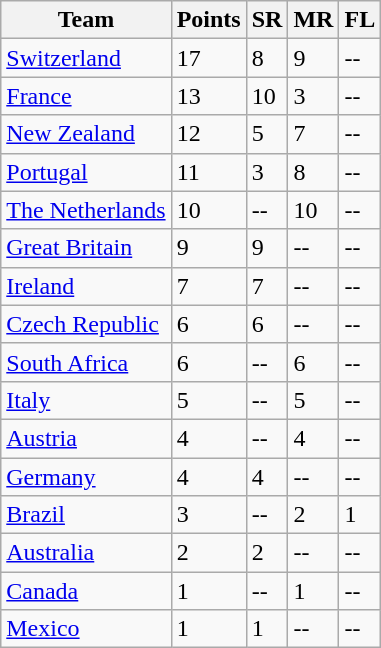<table class="wikitable">
<tr>
<th>Team</th>
<th>Points</th>
<th>SR</th>
<th>MR</th>
<th>FL</th>
</tr>
<tr>
<td> <a href='#'>Switzerland</a></td>
<td>17</td>
<td>8</td>
<td>9</td>
<td>--</td>
</tr>
<tr>
<td> <a href='#'>France</a></td>
<td>13</td>
<td>10</td>
<td>3</td>
<td>--</td>
</tr>
<tr>
<td> <a href='#'>New Zealand</a></td>
<td>12</td>
<td>5</td>
<td>7</td>
<td>--</td>
</tr>
<tr>
<td> <a href='#'>Portugal</a></td>
<td>11</td>
<td>3</td>
<td>8</td>
<td>--</td>
</tr>
<tr>
<td> <a href='#'>The Netherlands</a></td>
<td>10</td>
<td>--</td>
<td>10</td>
<td>--</td>
</tr>
<tr>
<td> <a href='#'>Great Britain</a></td>
<td>9</td>
<td>9</td>
<td>--</td>
<td>--</td>
</tr>
<tr>
<td> <a href='#'>Ireland</a></td>
<td>7</td>
<td>7</td>
<td>--</td>
<td>--</td>
</tr>
<tr>
<td> <a href='#'>Czech Republic</a></td>
<td>6</td>
<td>6</td>
<td>--</td>
<td>--</td>
</tr>
<tr>
<td> <a href='#'>South Africa</a></td>
<td>6</td>
<td>--</td>
<td>6</td>
<td>--</td>
</tr>
<tr>
<td> <a href='#'>Italy</a></td>
<td>5</td>
<td>--</td>
<td>5</td>
<td>--</td>
</tr>
<tr>
<td> <a href='#'>Austria</a></td>
<td>4</td>
<td>--</td>
<td>4</td>
<td>--</td>
</tr>
<tr>
<td> <a href='#'>Germany</a></td>
<td>4</td>
<td>4</td>
<td>--</td>
<td>--</td>
</tr>
<tr>
<td> <a href='#'>Brazil</a></td>
<td>3</td>
<td>--</td>
<td>2</td>
<td>1</td>
</tr>
<tr>
<td> <a href='#'>Australia</a></td>
<td>2</td>
<td>2</td>
<td>--</td>
<td>--</td>
</tr>
<tr>
<td> <a href='#'>Canada</a></td>
<td>1</td>
<td>--</td>
<td>1</td>
<td>--</td>
</tr>
<tr>
<td> <a href='#'>Mexico</a></td>
<td>1</td>
<td>1</td>
<td>--</td>
<td>--</td>
</tr>
</table>
